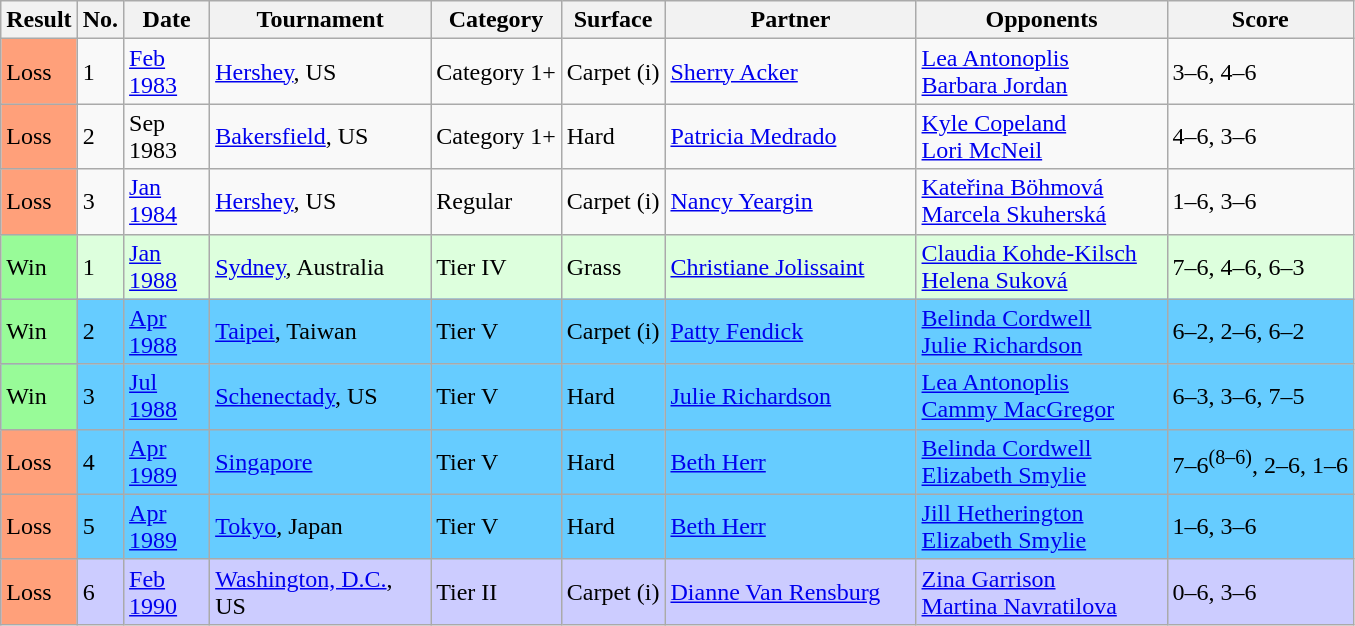<table class="sortable wikitable">
<tr>
<th>Result</th>
<th>No.</th>
<th style="width:50px">Date</th>
<th style="width:140px">Tournament</th>
<th>Category</th>
<th>Surface</th>
<th style="width:160px">Partner</th>
<th style="width:160px">Opponents</th>
<th>Score</th>
</tr>
<tr>
<td style="background:#ffa07a;">Loss</td>
<td>1</td>
<td><a href='#'>Feb 1983</a></td>
<td><a href='#'>Hershey</a>, US</td>
<td>Category 1+</td>
<td>Carpet (i)</td>
<td> <a href='#'>Sherry Acker</a></td>
<td> <a href='#'>Lea Antonoplis</a><br> <a href='#'>Barbara Jordan</a></td>
<td>3–6, 4–6</td>
</tr>
<tr>
<td style="background:#ffa07a;">Loss</td>
<td>2</td>
<td>Sep 1983</td>
<td><a href='#'>Bakersfield</a>, US</td>
<td>Category 1+</td>
<td>Hard</td>
<td> <a href='#'>Patricia Medrado</a></td>
<td> <a href='#'>Kyle Copeland</a><br> <a href='#'>Lori McNeil</a></td>
<td>4–6, 3–6</td>
</tr>
<tr>
<td style="background:#ffa07a;">Loss</td>
<td>3</td>
<td><a href='#'>Jan 1984</a></td>
<td><a href='#'>Hershey</a>, US</td>
<td>Regular</td>
<td>Carpet (i)</td>
<td> <a href='#'>Nancy Yeargin</a></td>
<td> <a href='#'>Kateřina Böhmová</a><br> <a href='#'>Marcela Skuherská</a></td>
<td>1–6, 3–6</td>
</tr>
<tr bgcolor="#ddffdd">
<td style="background:#98fb98;">Win</td>
<td>1</td>
<td><a href='#'>Jan 1988</a></td>
<td><a href='#'>Sydney</a>, Australia</td>
<td>Tier IV</td>
<td>Grass</td>
<td> <a href='#'>Christiane Jolissaint</a></td>
<td> <a href='#'>Claudia Kohde-Kilsch</a><br> <a href='#'>Helena Suková</a></td>
<td>7–6, 4–6, 6–3</td>
</tr>
<tr style="background:#6cf;">
<td style="background:#98fb98;">Win</td>
<td>2</td>
<td><a href='#'>Apr 1988</a></td>
<td><a href='#'>Taipei</a>, Taiwan</td>
<td>Tier V</td>
<td>Carpet (i)</td>
<td> <a href='#'>Patty Fendick</a></td>
<td> <a href='#'>Belinda Cordwell</a><br> <a href='#'>Julie Richardson</a></td>
<td>6–2, 2–6, 6–2</td>
</tr>
<tr style="background:#6cf;">
<td style="background:#98fb98;">Win</td>
<td>3</td>
<td><a href='#'>Jul 1988</a></td>
<td><a href='#'>Schenectady</a>, US</td>
<td>Tier V</td>
<td>Hard</td>
<td> <a href='#'>Julie Richardson</a></td>
<td> <a href='#'>Lea Antonoplis</a><br> <a href='#'>Cammy MacGregor</a></td>
<td>6–3, 3–6, 7–5</td>
</tr>
<tr style="background:#6cf;">
<td style="background:#ffa07a;">Loss</td>
<td>4</td>
<td><a href='#'>Apr 1989</a></td>
<td><a href='#'>Singapore</a></td>
<td>Tier V</td>
<td>Hard</td>
<td> <a href='#'>Beth Herr</a></td>
<td> <a href='#'>Belinda Cordwell</a><br> <a href='#'>Elizabeth Smylie</a></td>
<td>7–6<sup>(8–6)</sup>, 2–6, 1–6</td>
</tr>
<tr style="background:#6cf;">
<td style="background:#ffa07a;">Loss</td>
<td>5</td>
<td><a href='#'>Apr 1989</a></td>
<td><a href='#'>Tokyo</a>, Japan</td>
<td>Tier V</td>
<td>Hard</td>
<td> <a href='#'>Beth Herr</a></td>
<td> <a href='#'>Jill Hetherington</a><br> <a href='#'>Elizabeth Smylie</a></td>
<td>1–6, 3–6</td>
</tr>
<tr style="background:#ccf;">
<td style="background:#ffa07a;">Loss</td>
<td>6</td>
<td><a href='#'>Feb 1990</a></td>
<td><a href='#'>Washington, D.C.</a>, US</td>
<td>Tier II</td>
<td>Carpet (i)</td>
<td> <a href='#'>Dianne Van Rensburg</a></td>
<td> <a href='#'>Zina Garrison</a><br> <a href='#'>Martina Navratilova</a></td>
<td>0–6, 3–6</td>
</tr>
</table>
